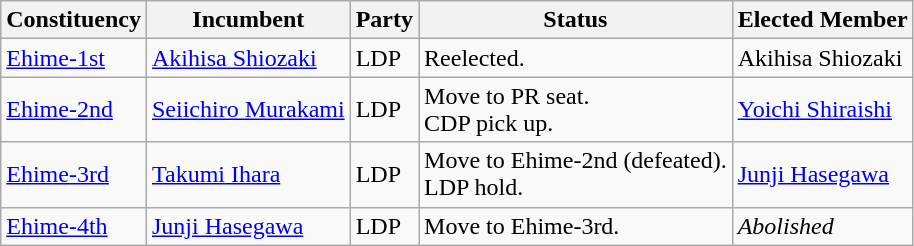<table class="wikitable">
<tr>
<th>Constituency</th>
<th>Incumbent</th>
<th>Party</th>
<th>Status</th>
<th>Elected Member</th>
</tr>
<tr>
<td><a href='#'>Ehime-1st</a></td>
<td><a href='#'>Akihisa Shiozaki</a></td>
<td>LDP</td>
<td>Reelected.</td>
<td>Akihisa Shiozaki</td>
</tr>
<tr>
<td><a href='#'>Ehime-2nd</a></td>
<td><a href='#'>Seiichiro Murakami</a></td>
<td>LDP</td>
<td>Move to PR seat.<br>CDP pick up.</td>
<td><a href='#'>Yoichi Shiraishi</a></td>
</tr>
<tr>
<td><a href='#'>Ehime-3rd</a></td>
<td><a href='#'>Takumi Ihara</a></td>
<td>LDP</td>
<td>Move to Ehime-2nd (defeated).<br>LDP hold.</td>
<td><a href='#'>Junji Hasegawa</a></td>
</tr>
<tr>
<td><a href='#'>Ehime-4th</a></td>
<td><a href='#'>Junji Hasegawa</a></td>
<td>LDP</td>
<td>Move to Ehime-3rd.</td>
<td><em>Abolished</em></td>
</tr>
</table>
